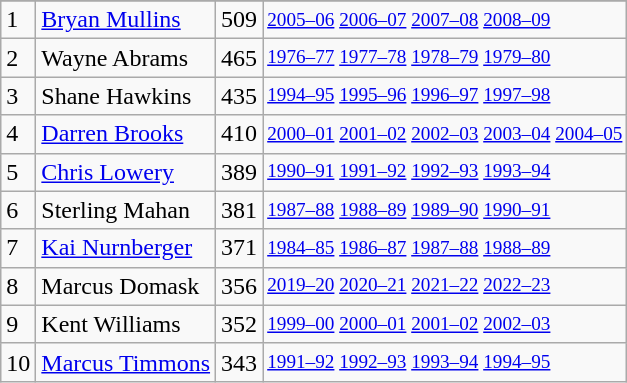<table class="wikitable">
<tr>
</tr>
<tr>
<td>1</td>
<td><a href='#'>Bryan Mullins</a></td>
<td>509</td>
<td style="font-size:80%;"><a href='#'>2005–06</a> <a href='#'>2006–07</a> <a href='#'>2007–08</a> <a href='#'>2008–09</a></td>
</tr>
<tr>
<td>2</td>
<td>Wayne Abrams</td>
<td>465</td>
<td style="font-size:80%;"><a href='#'>1976–77</a> <a href='#'>1977–78</a> <a href='#'>1978–79</a> <a href='#'>1979–80</a></td>
</tr>
<tr>
<td>3</td>
<td>Shane Hawkins</td>
<td>435</td>
<td style="font-size:80%;"><a href='#'>1994–95</a> <a href='#'>1995–96</a> <a href='#'>1996–97</a> <a href='#'>1997–98</a></td>
</tr>
<tr>
<td>4</td>
<td><a href='#'>Darren Brooks</a></td>
<td>410</td>
<td style="font-size:80%;"><a href='#'>2000–01</a> <a href='#'>2001–02</a> <a href='#'>2002–03</a> <a href='#'>2003–04</a> <a href='#'>2004–05</a></td>
</tr>
<tr>
<td>5</td>
<td><a href='#'>Chris Lowery</a></td>
<td>389</td>
<td style="font-size:80%;"><a href='#'>1990–91</a> <a href='#'>1991–92</a> <a href='#'>1992–93</a> <a href='#'>1993–94</a></td>
</tr>
<tr>
<td>6</td>
<td>Sterling Mahan</td>
<td>381</td>
<td style="font-size:80%;"><a href='#'>1987–88</a> <a href='#'>1988–89</a> <a href='#'>1989–90</a> <a href='#'>1990–91</a></td>
</tr>
<tr>
<td>7</td>
<td><a href='#'>Kai Nurnberger</a></td>
<td>371</td>
<td style="font-size:80%;"><a href='#'>1984–85</a> <a href='#'>1986–87</a> <a href='#'>1987–88</a> <a href='#'>1988–89</a></td>
</tr>
<tr>
<td>8</td>
<td>Marcus Domask</td>
<td>356</td>
<td style="font-size:80%;"><a href='#'>2019–20</a> <a href='#'>2020–21</a> <a href='#'>2021–22</a> <a href='#'>2022–23</a></td>
</tr>
<tr>
<td>9</td>
<td>Kent Williams</td>
<td>352</td>
<td style="font-size:80%;"><a href='#'>1999–00</a> <a href='#'>2000–01</a> <a href='#'>2001–02</a> <a href='#'>2002–03</a></td>
</tr>
<tr>
<td>10</td>
<td><a href='#'>Marcus Timmons</a></td>
<td>343</td>
<td style="font-size:80%;"><a href='#'>1991–92</a> <a href='#'>1992–93</a> <a href='#'>1993–94</a> <a href='#'>1994–95</a></td>
</tr>
</table>
